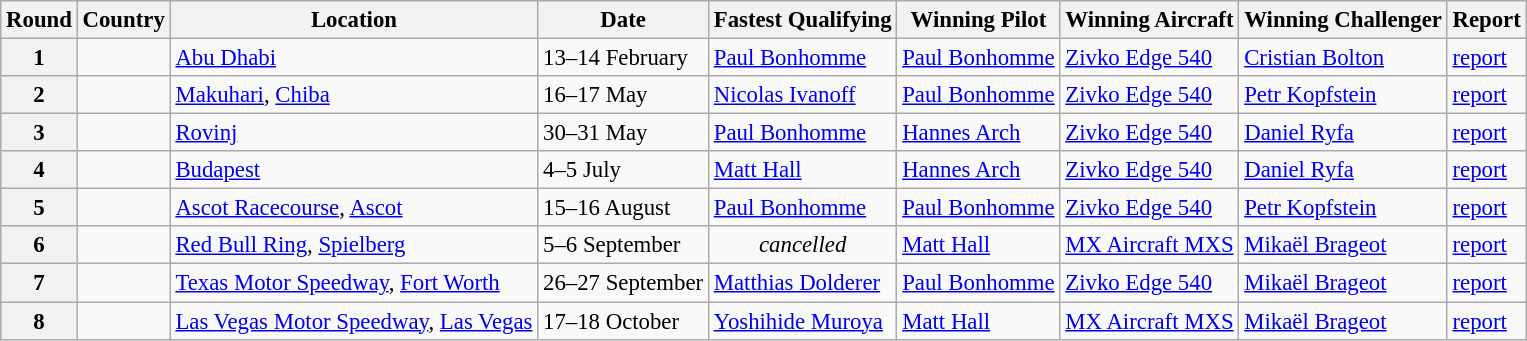<table class="wikitable" style="font-size: 95%;">
<tr>
<th>Round</th>
<th>Country</th>
<th>Location</th>
<th>Date</th>
<th>Fastest Qualifying</th>
<th>Winning Pilot</th>
<th>Winning Aircraft</th>
<th>Winning Challenger</th>
<th>Report</th>
</tr>
<tr>
<th>1</th>
<td></td>
<td><a href='#'>Abu Dhabi</a></td>
<td>13–14 February</td>
<td> <a href='#'>Paul Bonhomme</a></td>
<td> <a href='#'>Paul Bonhomme</a></td>
<td><a href='#'>Zivko Edge 540</a></td>
<td> <a href='#'>Cristian Bolton</a></td>
<td><a href='#'>report</a></td>
</tr>
<tr>
<th>2</th>
<td></td>
<td><a href='#'>Makuhari</a>, <a href='#'>Chiba</a></td>
<td>16–17 May</td>
<td> <a href='#'>Nicolas Ivanoff</a></td>
<td> <a href='#'>Paul Bonhomme</a></td>
<td><a href='#'>Zivko Edge 540</a></td>
<td> <a href='#'>Petr Kopfstein</a></td>
<td><a href='#'>report</a></td>
</tr>
<tr>
<th>3</th>
<td></td>
<td><a href='#'>Rovinj</a></td>
<td>30–31 May</td>
<td> <a href='#'>Paul Bonhomme</a></td>
<td> <a href='#'>Hannes Arch</a></td>
<td><a href='#'>Zivko Edge 540</a></td>
<td> <a href='#'>Daniel Ryfa</a></td>
<td><a href='#'>report</a></td>
</tr>
<tr>
<th>4</th>
<td></td>
<td><a href='#'>Budapest</a></td>
<td>4–5 July</td>
<td> <a href='#'>Matt Hall</a></td>
<td> <a href='#'>Hannes Arch</a></td>
<td><a href='#'>Zivko Edge 540</a></td>
<td> <a href='#'>Daniel Ryfa</a></td>
<td><a href='#'>report</a></td>
</tr>
<tr>
<th>5</th>
<td></td>
<td><a href='#'>Ascot Racecourse</a>, <a href='#'>Ascot</a></td>
<td>15–16 August</td>
<td> <a href='#'>Paul Bonhomme</a></td>
<td> <a href='#'>Paul Bonhomme</a></td>
<td><a href='#'>Zivko Edge 540</a></td>
<td> <a href='#'>Petr Kopfstein</a></td>
<td><a href='#'>report</a></td>
</tr>
<tr>
<th>6</th>
<td></td>
<td><a href='#'>Red Bull Ring</a>, <a href='#'>Spielberg</a></td>
<td>5–6 September</td>
<td align=center><em>cancelled</em></td>
<td> <a href='#'>Matt Hall</a></td>
<td><a href='#'>MX Aircraft MXS</a></td>
<td> <a href='#'>Mikaël Brageot</a></td>
<td><a href='#'>report</a></td>
</tr>
<tr>
<th>7</th>
<td></td>
<td><a href='#'>Texas Motor Speedway</a>, <a href='#'>Fort Worth</a></td>
<td>26–27 September</td>
<td> <a href='#'>Matthias Dolderer</a></td>
<td> <a href='#'>Paul Bonhomme</a></td>
<td><a href='#'>Zivko Edge 540</a></td>
<td> <a href='#'>Mikaël Brageot</a></td>
<td><a href='#'>report</a></td>
</tr>
<tr>
<th>8</th>
<td></td>
<td><a href='#'>Las Vegas Motor Speedway</a>, <a href='#'>Las Vegas</a></td>
<td>17–18 October</td>
<td> <a href='#'>Yoshihide Muroya</a></td>
<td> <a href='#'>Matt Hall</a></td>
<td><a href='#'>MX Aircraft MXS</a></td>
<td> <a href='#'>Mikaël Brageot</a></td>
<td><a href='#'>report</a></td>
</tr>
</table>
